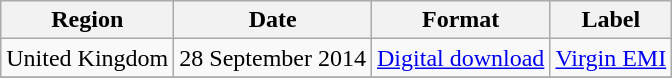<table class=wikitable>
<tr>
<th>Region</th>
<th>Date</th>
<th>Format</th>
<th>Label</th>
</tr>
<tr>
<td>United Kingdom</td>
<td>28 September 2014</td>
<td><a href='#'>Digital download</a></td>
<td><a href='#'>Virgin EMI</a></td>
</tr>
<tr>
</tr>
</table>
